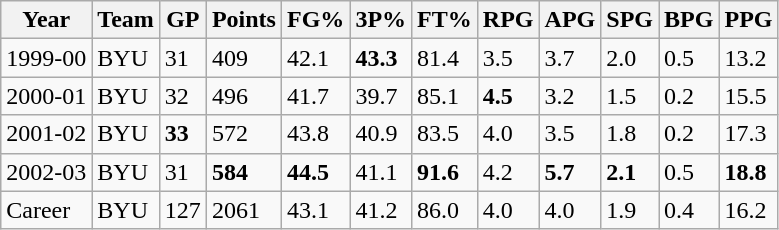<table class="wikitable">
<tr>
<th>Year</th>
<th>Team</th>
<th>GP</th>
<th>Points</th>
<th>FG%</th>
<th>3P%</th>
<th>FT%</th>
<th>RPG</th>
<th>APG</th>
<th>SPG</th>
<th>BPG</th>
<th>PPG</th>
</tr>
<tr>
<td>1999-00</td>
<td>BYU</td>
<td>31</td>
<td>409</td>
<td>42.1</td>
<td><strong>43.3</strong></td>
<td>81.4</td>
<td>3.5</td>
<td>3.7</td>
<td>2.0</td>
<td>0.5</td>
<td>13.2</td>
</tr>
<tr>
<td>2000-01</td>
<td>BYU</td>
<td>32</td>
<td>496</td>
<td>41.7</td>
<td>39.7</td>
<td>85.1</td>
<td><strong>4.5</strong></td>
<td>3.2</td>
<td>1.5</td>
<td>0.2</td>
<td>15.5</td>
</tr>
<tr>
<td>2001-02</td>
<td>BYU</td>
<td><strong>33</strong></td>
<td>572</td>
<td>43.8</td>
<td>40.9</td>
<td>83.5</td>
<td>4.0</td>
<td>3.5</td>
<td>1.8</td>
<td>0.2</td>
<td>17.3</td>
</tr>
<tr>
<td>2002-03</td>
<td>BYU</td>
<td>31</td>
<td><strong>584</strong></td>
<td><strong>44.5</strong></td>
<td>41.1</td>
<td><strong>91.6</strong></td>
<td>4.2</td>
<td><strong>5.7</strong></td>
<td><strong>2.1</strong></td>
<td>0.5</td>
<td><strong>18.8</strong></td>
</tr>
<tr>
<td>Career</td>
<td>BYU</td>
<td>127</td>
<td>2061</td>
<td>43.1</td>
<td>41.2</td>
<td>86.0</td>
<td>4.0</td>
<td>4.0</td>
<td>1.9</td>
<td>0.4</td>
<td>16.2</td>
</tr>
</table>
